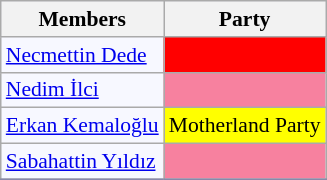<table class=wikitable style="border:1px solid #8888aa; background-color:#f7f8ff; padding:0px; font-size:90%;">
<tr>
<th>Members</th>
<th>Party</th>
</tr>
<tr>
<td><a href='#'>Necmettin Dede</a></td>
<td style="background: #ff0000"></td>
</tr>
<tr>
<td><a href='#'>Nedim İlci</a></td>
<td style="background: #F7819F"></td>
</tr>
<tr>
<td><a href='#'>Erkan Kemaloğlu</a></td>
<td style="background: #ffff00">Motherland Party</td>
</tr>
<tr>
<td><a href='#'>Sabahattin Yıldız</a></td>
<td style="background: #F7819F"></td>
</tr>
<tr>
</tr>
</table>
